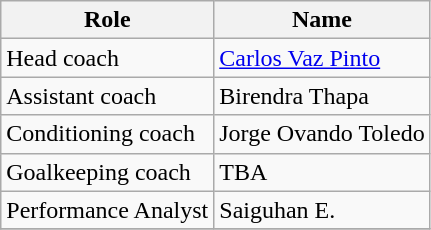<table class="wikitable">
<tr>
<th scope="col">Role</th>
<th scope="col">Name</th>
</tr>
<tr>
<td>Head coach</td>
<td> <a href='#'>Carlos Vaz Pinto</a></td>
</tr>
<tr>
<td>Assistant coach</td>
<td> Birendra Thapa</td>
</tr>
<tr>
<td>Conditioning coach</td>
<td> Jorge Ovando Toledo</td>
</tr>
<tr>
<td>Goalkeeping coach</td>
<td>TBA</td>
</tr>
<tr>
<td>Performance Analyst</td>
<td> Saiguhan E.</td>
</tr>
<tr>
</tr>
</table>
